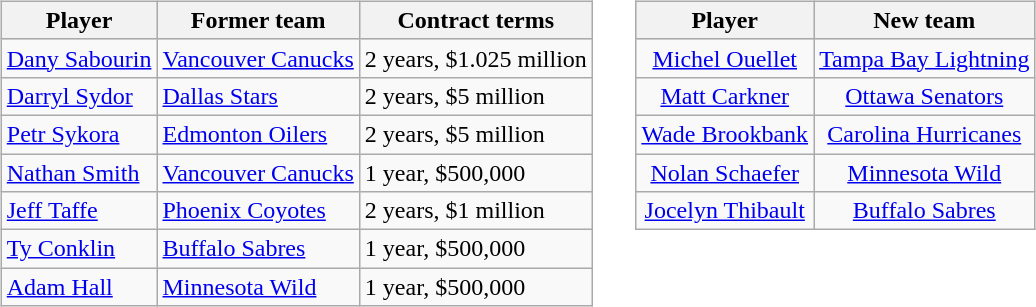<table cellspacing="10">
<tr>
<td valign="top"><br><table class="wikitable">
<tr style="background:#ddd;">
<th>Player</th>
<th>Former team</th>
<th>Contract terms</th>
</tr>
<tr>
<td><a href='#'>Dany Sabourin</a></td>
<td><a href='#'>Vancouver Canucks</a></td>
<td>2 years, $1.025 million</td>
</tr>
<tr>
<td><a href='#'>Darryl Sydor</a></td>
<td><a href='#'>Dallas Stars</a></td>
<td>2 years, $5 million</td>
</tr>
<tr>
<td><a href='#'>Petr Sykora</a></td>
<td><a href='#'>Edmonton Oilers</a></td>
<td>2 years, $5 million</td>
</tr>
<tr>
<td><a href='#'>Nathan Smith</a></td>
<td><a href='#'>Vancouver Canucks</a></td>
<td>1 year, $500,000</td>
</tr>
<tr>
<td><a href='#'>Jeff Taffe</a></td>
<td><a href='#'>Phoenix Coyotes</a></td>
<td>2 years, $1 million</td>
</tr>
<tr>
<td><a href='#'>Ty Conklin</a></td>
<td><a href='#'>Buffalo Sabres</a></td>
<td>1 year, $500,000</td>
</tr>
<tr>
<td><a href='#'>Adam Hall</a></td>
<td><a href='#'>Minnesota Wild</a></td>
<td>1 year, $500,000</td>
</tr>
</table>
</td>
<td valign="top"><br><table class="wikitable" style="text-align:center;">
<tr style="background:#ddd;">
<th>Player</th>
<th>New team</th>
</tr>
<tr>
<td><a href='#'>Michel Ouellet</a></td>
<td><a href='#'>Tampa Bay Lightning</a></td>
</tr>
<tr>
<td><a href='#'>Matt Carkner</a></td>
<td><a href='#'>Ottawa Senators</a></td>
</tr>
<tr>
<td><a href='#'>Wade Brookbank</a></td>
<td><a href='#'>Carolina Hurricanes</a></td>
</tr>
<tr>
<td><a href='#'>Nolan Schaefer</a></td>
<td><a href='#'>Minnesota Wild</a></td>
</tr>
<tr>
<td><a href='#'>Jocelyn Thibault</a></td>
<td><a href='#'>Buffalo Sabres</a></td>
</tr>
</table>
</td>
</tr>
</table>
